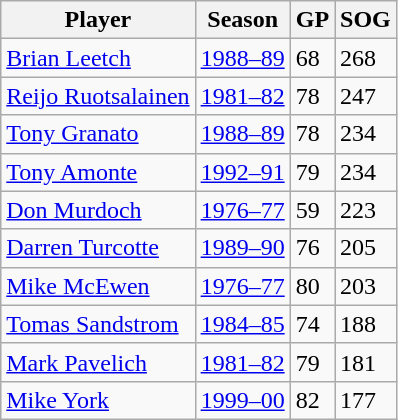<table class="wikitable">
<tr>
<th>Player</th>
<th>Season</th>
<th>GP</th>
<th>SOG</th>
</tr>
<tr>
<td><a href='#'>Brian Leetch</a></td>
<td><a href='#'>1988–89</a></td>
<td>68</td>
<td>268</td>
</tr>
<tr>
<td><a href='#'>Reijo Ruotsalainen</a></td>
<td><a href='#'>1981–82</a></td>
<td>78</td>
<td>247</td>
</tr>
<tr>
<td><a href='#'>Tony Granato</a></td>
<td><a href='#'>1988–89</a></td>
<td>78</td>
<td>234</td>
</tr>
<tr>
<td><a href='#'>Tony Amonte</a></td>
<td><a href='#'>1992–91</a></td>
<td>79</td>
<td>234</td>
</tr>
<tr>
<td><a href='#'>Don Murdoch</a></td>
<td><a href='#'>1976–77</a></td>
<td>59</td>
<td>223</td>
</tr>
<tr>
<td><a href='#'>Darren Turcotte</a></td>
<td><a href='#'>1989–90</a></td>
<td>76</td>
<td>205</td>
</tr>
<tr>
<td><a href='#'>Mike McEwen</a></td>
<td><a href='#'>1976–77</a></td>
<td>80</td>
<td>203</td>
</tr>
<tr>
<td><a href='#'>Tomas Sandstrom</a></td>
<td><a href='#'>1984–85</a></td>
<td>74</td>
<td>188</td>
</tr>
<tr>
<td><a href='#'>Mark Pavelich</a></td>
<td><a href='#'>1981–82</a></td>
<td>79</td>
<td>181</td>
</tr>
<tr>
<td><a href='#'>Mike York</a></td>
<td><a href='#'>1999–00</a></td>
<td>82</td>
<td>177</td>
</tr>
</table>
